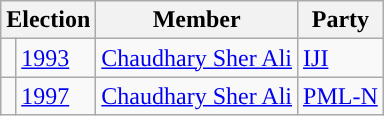<table class="wikitable">
<tr>
<th colspan="2">Election</th>
<th>Member</th>
<th>Party</th>
</tr>
<tr>
<td style="background-color: "></td>
<td><a href='#'>1993</a></td>
<td><a href='#'>Chaudhary Sher Ali</a></td>
<td><a href='#'>IJI</a></td>
</tr>
<tr>
<td style="background-color: "></td>
<td><a href='#'>1997</a></td>
<td><a href='#'>Chaudhary Sher Ali</a></td>
<td><a href='#'>PML-N</a></td>
</tr>
</table>
